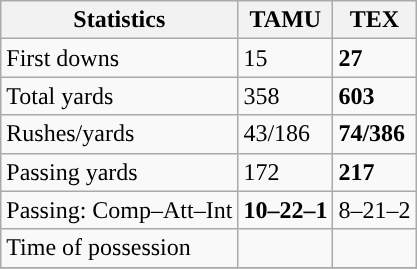<table class="wikitable" style="float: left;">
<tr>
<th>Statistics</th>
<th>TAMU</th>
<th>TEX</th>
</tr>
<tr>
<td>First downs</td>
<td>15</td>
<td><strong>27</strong></td>
</tr>
<tr>
<td>Total yards</td>
<td>358</td>
<td><strong>603</strong></td>
</tr>
<tr>
<td>Rushes/yards</td>
<td>43/186</td>
<td><strong>74/386</strong></td>
</tr>
<tr>
<td>Passing yards</td>
<td>172</td>
<td><strong>217</strong></td>
</tr>
<tr>
<td>Passing: Comp–Att–Int</td>
<td><strong>10–22–1</strong></td>
<td>8–21–2</td>
</tr>
<tr>
<td>Time of possession</td>
<td></td>
<td></td>
</tr>
<tr>
</tr>
</table>
